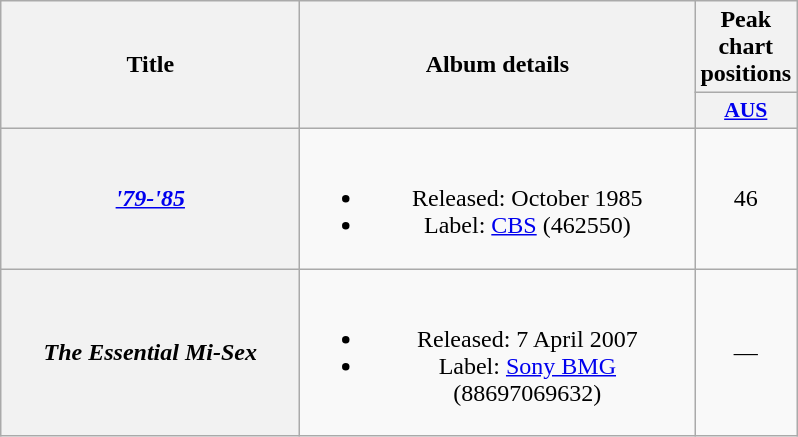<table class="wikitable plainrowheaders" style="text-align:center;" border="1">
<tr>
<th scope="col" rowspan="2" style="width:12em;">Title</th>
<th scope="col" rowspan="2" style="width:16em;">Album details</th>
<th scope="col" colspan="1">Peak chart positions</th>
</tr>
<tr>
<th scope="col" style="width:3em; font-size:90%"><a href='#'>AUS</a><br></th>
</tr>
<tr>
<th scope="row"><em><a href='#'>'79-'85</a></em></th>
<td><br><ul><li>Released: October 1985</li><li>Label: <a href='#'>CBS</a> (462550)</li></ul></td>
<td>46</td>
</tr>
<tr>
<th scope="row"><em>The Essential Mi-Sex</em></th>
<td><br><ul><li>Released: 7 April 2007</li><li>Label: <a href='#'>Sony BMG</a> (88697069632)</li></ul></td>
<td>—</td>
</tr>
</table>
